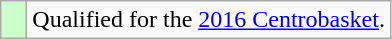<table class="wikitable">
<tr>
<td width=10px bgcolor="#ccffcc"></td>
<td>Qualified for the <a href='#'>2016 Centrobasket</a>.</td>
</tr>
</table>
